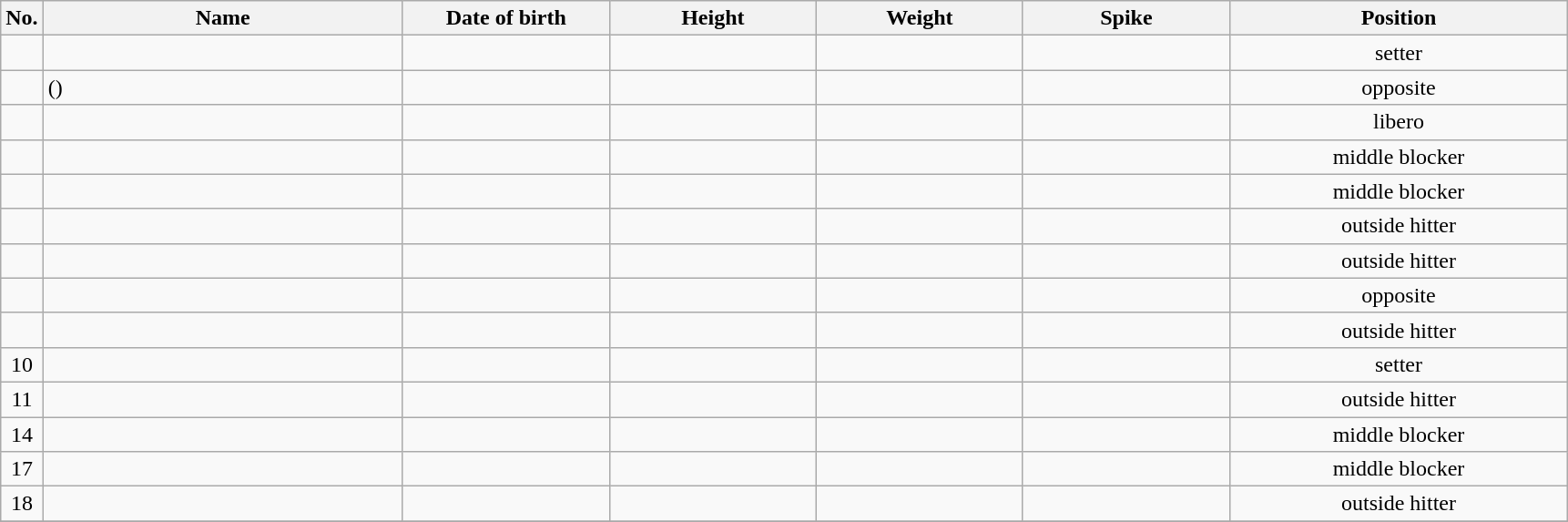<table class="wikitable sortable" style="font-size:100%; text-align:center;">
<tr>
<th>No.</th>
<th style="width:16em">Name</th>
<th style="width:9em">Date of birth</th>
<th style="width:9em">Height</th>
<th style="width:9em">Weight</th>
<th style="width:9em">Spike</th>
<th style="width:15em">Position</th>
</tr>
<tr>
<td></td>
<td align=left> </td>
<td align=right></td>
<td></td>
<td></td>
<td></td>
<td>setter</td>
</tr>
<tr>
<td></td>
<td align=left>  ()</td>
<td align=right></td>
<td></td>
<td></td>
<td></td>
<td>opposite</td>
</tr>
<tr>
<td></td>
<td align=left> </td>
<td align=right></td>
<td></td>
<td></td>
<td></td>
<td>libero</td>
</tr>
<tr>
<td></td>
<td align=left> </td>
<td align=right></td>
<td></td>
<td></td>
<td></td>
<td>middle blocker</td>
</tr>
<tr>
<td></td>
<td align=left> </td>
<td align=right></td>
<td></td>
<td></td>
<td></td>
<td>middle blocker</td>
</tr>
<tr>
<td></td>
<td align=left> </td>
<td align=right></td>
<td></td>
<td></td>
<td></td>
<td>outside hitter</td>
</tr>
<tr>
<td></td>
<td align=left> </td>
<td align=right></td>
<td></td>
<td></td>
<td></td>
<td>outside hitter</td>
</tr>
<tr>
<td></td>
<td align=left> </td>
<td align=right></td>
<td></td>
<td></td>
<td></td>
<td>opposite</td>
</tr>
<tr>
<td></td>
<td align=left> </td>
<td align=right></td>
<td></td>
<td></td>
<td></td>
<td>outside hitter</td>
</tr>
<tr>
<td>10</td>
<td align=left> </td>
<td align=right></td>
<td></td>
<td></td>
<td></td>
<td>setter</td>
</tr>
<tr>
<td>11</td>
<td align=left> </td>
<td align=right></td>
<td></td>
<td></td>
<td></td>
<td>outside hitter</td>
</tr>
<tr>
<td>14</td>
<td align=left> </td>
<td align=right></td>
<td></td>
<td></td>
<td></td>
<td>middle blocker</td>
</tr>
<tr>
<td>17</td>
<td align=left> </td>
<td align=right></td>
<td></td>
<td></td>
<td></td>
<td>middle blocker</td>
</tr>
<tr>
<td>18</td>
<td align=left> </td>
<td align=right></td>
<td></td>
<td></td>
<td></td>
<td>outside hitter</td>
</tr>
<tr>
</tr>
</table>
